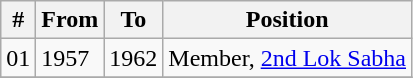<table class="wikitable sortable">
<tr>
<th>#</th>
<th>From</th>
<th>To</th>
<th>Position</th>
</tr>
<tr>
<td>01</td>
<td>1957</td>
<td>1962</td>
<td>Member, <a href='#'>2nd Lok Sabha</a></td>
</tr>
<tr>
</tr>
</table>
